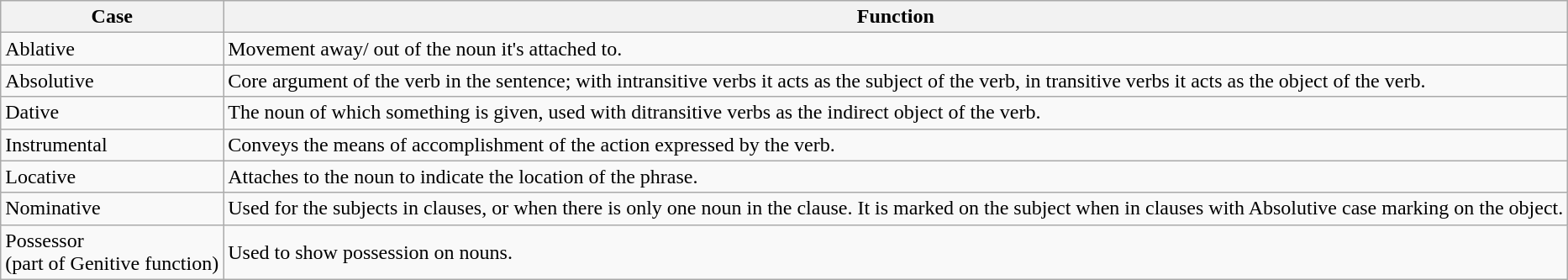<table class="wikitable">
<tr>
<th>Case</th>
<th>Function</th>
</tr>
<tr>
<td>Ablative</td>
<td>Movement away/ out of the noun it's attached to.</td>
</tr>
<tr>
<td>Absolutive</td>
<td>Core argument of the verb in the sentence; with intransitive verbs it acts as the subject of the verb, in transitive verbs it acts as the object of the verb.</td>
</tr>
<tr>
<td>Dative</td>
<td>The noun of which something is given, used with ditransitive verbs as the indirect object of the verb.</td>
</tr>
<tr>
<td>Instrumental</td>
<td>Conveys the means of accomplishment of the action expressed by the verb.</td>
</tr>
<tr>
<td>Locative</td>
<td>Attaches to the noun to indicate the location of the phrase.</td>
</tr>
<tr>
<td>Nominative</td>
<td>Used for the subjects in clauses, or when there is only one noun in the clause. It is marked on the subject when in clauses with Absolutive case marking on the object.</td>
</tr>
<tr>
<td>Possessor<br>(part of Genitive function)</td>
<td>Used to show possession on nouns.</td>
</tr>
</table>
